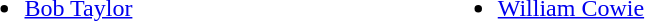<table style="width:100%;">
<tr>
<td style="vertical-align:top; width:25%;"><br><ul><li> <a href='#'>Bob Taylor</a></li></ul></td>
<td style="vertical-align:top; width:25%;"><br><ul><li> <a href='#'>William Cowie</a></li></ul></td>
<td style="vertical-align:top; width:25%;"></td>
<td style="vertical-align:top; width:25%;"></td>
</tr>
</table>
